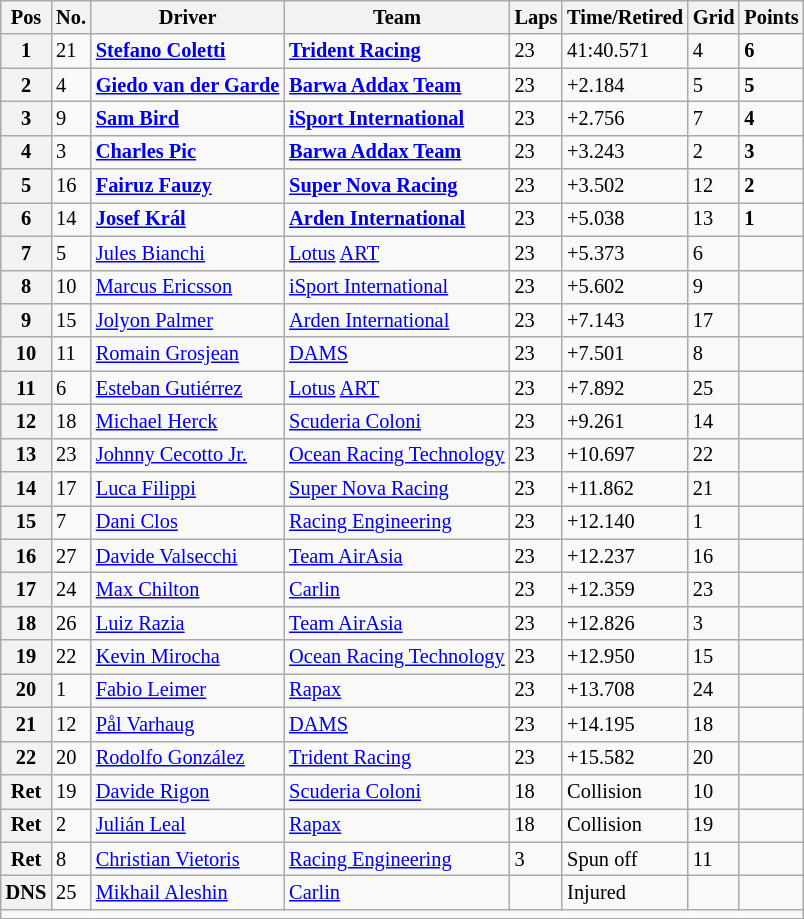<table class="wikitable" style="font-size:85%">
<tr>
<th>Pos</th>
<th>No.</th>
<th>Driver</th>
<th>Team</th>
<th>Laps</th>
<th>Time/Retired</th>
<th>Grid</th>
<th>Points</th>
</tr>
<tr>
<th>1</th>
<td>21</td>
<td> <strong><a href='#'>Stefano Coletti</a></strong></td>
<td><strong><a href='#'>Trident Racing</a></strong></td>
<td>23</td>
<td>41:40.571</td>
<td>4</td>
<td><strong>6</strong></td>
</tr>
<tr>
<th>2</th>
<td>4</td>
<td> <strong><a href='#'>Giedo van der Garde</a></strong></td>
<td><strong><a href='#'>Barwa Addax Team</a></strong></td>
<td>23</td>
<td>+2.184</td>
<td>5</td>
<td><strong>5</strong></td>
</tr>
<tr>
<th>3</th>
<td>9</td>
<td> <strong><a href='#'>Sam Bird</a></strong></td>
<td><strong><a href='#'>iSport International</a></strong></td>
<td>23</td>
<td>+2.756</td>
<td>7</td>
<td><strong>4</strong></td>
</tr>
<tr>
<th>4</th>
<td>3</td>
<td> <strong><a href='#'>Charles Pic</a></strong></td>
<td><strong><a href='#'>Barwa Addax Team</a></strong></td>
<td>23</td>
<td>+3.243</td>
<td>2</td>
<td><strong>3</strong></td>
</tr>
<tr>
<th>5</th>
<td>16</td>
<td> <strong><a href='#'>Fairuz Fauzy</a></strong></td>
<td><strong><a href='#'>Super Nova Racing</a></strong></td>
<td>23</td>
<td>+3.502</td>
<td>12</td>
<td><strong>2</strong></td>
</tr>
<tr>
<th>6</th>
<td>14</td>
<td> <strong><a href='#'>Josef Král</a></strong></td>
<td><strong><a href='#'>Arden International</a></strong></td>
<td>23</td>
<td>+5.038</td>
<td>13</td>
<td><strong>1</strong></td>
</tr>
<tr>
<th>7</th>
<td>5</td>
<td> <a href='#'>Jules Bianchi</a></td>
<td><a href='#'>Lotus</a> <a href='#'>ART</a></td>
<td>23</td>
<td>+5.373</td>
<td>6</td>
<td></td>
</tr>
<tr>
<th>8</th>
<td>10</td>
<td> <a href='#'>Marcus Ericsson</a></td>
<td><a href='#'>iSport International</a></td>
<td>23</td>
<td>+5.602</td>
<td>9</td>
<td></td>
</tr>
<tr>
<th>9</th>
<td>15</td>
<td> <a href='#'>Jolyon Palmer</a></td>
<td><a href='#'>Arden International</a></td>
<td>23</td>
<td>+7.143</td>
<td>17</td>
<td></td>
</tr>
<tr>
<th>10</th>
<td>11</td>
<td> <a href='#'>Romain Grosjean</a></td>
<td><a href='#'>DAMS</a></td>
<td>23</td>
<td>+7.501</td>
<td>8</td>
<td><strong></strong></td>
</tr>
<tr>
<th>11</th>
<td>6</td>
<td> <a href='#'>Esteban Gutiérrez</a></td>
<td><a href='#'>Lotus</a> <a href='#'>ART</a></td>
<td>23</td>
<td>+7.892</td>
<td>25</td>
<td></td>
</tr>
<tr>
<th>12</th>
<td>18</td>
<td> <a href='#'>Michael Herck</a></td>
<td><a href='#'>Scuderia Coloni</a></td>
<td>23</td>
<td>+9.261</td>
<td>14</td>
<td></td>
</tr>
<tr>
<th>13</th>
<td>23</td>
<td> <a href='#'>Johnny Cecotto Jr.</a></td>
<td><a href='#'>Ocean Racing Technology</a></td>
<td>23</td>
<td>+10.697</td>
<td>22</td>
<td></td>
</tr>
<tr>
<th>14</th>
<td>17</td>
<td> <a href='#'>Luca Filippi</a></td>
<td><a href='#'>Super Nova Racing</a></td>
<td>23</td>
<td>+11.862</td>
<td>21</td>
<td></td>
</tr>
<tr>
<th>15</th>
<td>7</td>
<td> <a href='#'>Dani Clos</a></td>
<td><a href='#'>Racing Engineering</a></td>
<td>23</td>
<td>+12.140</td>
<td>1</td>
<td></td>
</tr>
<tr>
<th>16</th>
<td>27</td>
<td> <a href='#'>Davide Valsecchi</a></td>
<td><a href='#'>Team AirAsia</a></td>
<td>23</td>
<td>+12.237</td>
<td>16</td>
<td></td>
</tr>
<tr>
<th>17</th>
<td>24</td>
<td> <a href='#'>Max Chilton</a></td>
<td><a href='#'>Carlin</a></td>
<td>23</td>
<td>+12.359</td>
<td>23</td>
<td></td>
</tr>
<tr>
<th>18</th>
<td>26</td>
<td> <a href='#'>Luiz Razia</a></td>
<td><a href='#'>Team AirAsia</a></td>
<td>23</td>
<td>+12.826</td>
<td>3</td>
<td></td>
</tr>
<tr>
<th>19</th>
<td>22</td>
<td> <a href='#'>Kevin Mirocha</a></td>
<td><a href='#'>Ocean Racing Technology</a></td>
<td>23</td>
<td>+12.950</td>
<td>15</td>
<td></td>
</tr>
<tr>
<th>20</th>
<td>1</td>
<td> <a href='#'>Fabio Leimer</a></td>
<td><a href='#'>Rapax</a></td>
<td>23</td>
<td>+13.708</td>
<td>24</td>
<td></td>
</tr>
<tr>
<th>21</th>
<td>12</td>
<td> <a href='#'>Pål Varhaug</a></td>
<td><a href='#'>DAMS</a></td>
<td>23</td>
<td>+14.195</td>
<td>18</td>
<td></td>
</tr>
<tr>
<th>22</th>
<td>20</td>
<td> <a href='#'>Rodolfo González</a></td>
<td><a href='#'>Trident Racing</a></td>
<td>23</td>
<td>+15.582</td>
<td>20</td>
<td></td>
</tr>
<tr>
<th>Ret</th>
<td>19</td>
<td> <a href='#'>Davide Rigon</a></td>
<td><a href='#'>Scuderia Coloni</a></td>
<td>18</td>
<td>Collision</td>
<td>10</td>
<td></td>
</tr>
<tr>
<th>Ret</th>
<td>2</td>
<td> <a href='#'>Julián Leal</a></td>
<td><a href='#'>Rapax</a></td>
<td>18</td>
<td>Collision</td>
<td>19</td>
<td></td>
</tr>
<tr>
<th>Ret</th>
<td>8</td>
<td> <a href='#'>Christian Vietoris</a></td>
<td><a href='#'>Racing Engineering</a></td>
<td>3</td>
<td>Spun off</td>
<td>11</td>
<td></td>
</tr>
<tr>
<th>DNS</th>
<td>25</td>
<td> <a href='#'>Mikhail Aleshin</a></td>
<td><a href='#'>Carlin</a></td>
<td></td>
<td>Injured</td>
<td></td>
<td></td>
</tr>
<tr>
<td colspan=8></td>
</tr>
</table>
